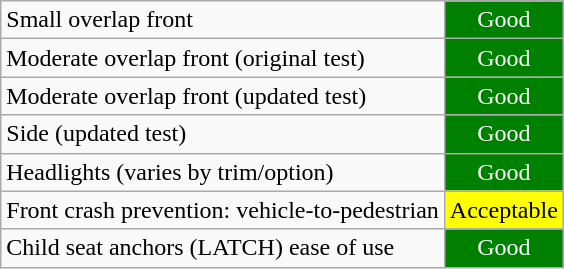<table class="wikitable">
<tr>
<td>Small overlap front</td>
<td style="text-align:center;color:white;background:green">Good</td>
</tr>
<tr>
<td>Moderate overlap front (original test)</td>
<td style="text-align:center;color:white;background:green">Good</td>
</tr>
<tr>
<td>Moderate overlap front (updated test)</td>
<td style="text-align:center;color:white;background:green">Good</td>
</tr>
<tr>
<td>Side (updated test)</td>
<td style="text-align:center;color:white;background:green">Good</td>
</tr>
<tr>
<td>Headlights (varies by trim/option)</td>
<td style="text-align:center;color:white;background:green">Good</td>
</tr>
<tr>
<td>Front crash prevention: vehicle-to-pedestrian</td>
<td colspan="1" style="text-align:center;color:black;background:yellow">Acceptable</td>
</tr>
<tr>
<td>Child seat anchors (LATCH) ease of use</td>
<td style="text-align:center;color:white;background:green">Good</td>
</tr>
</table>
